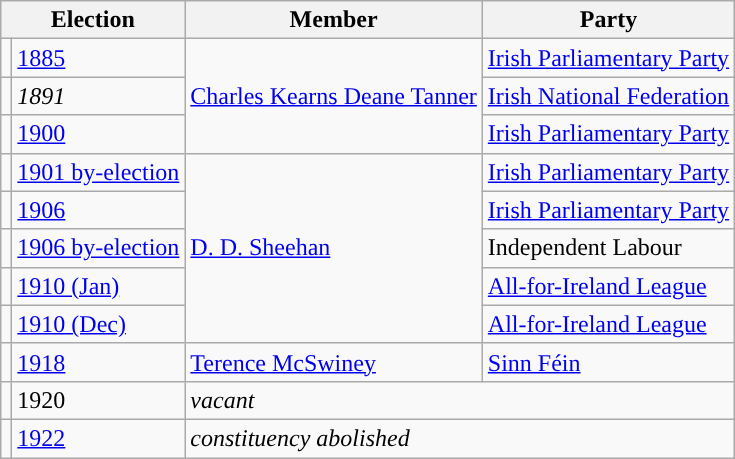<table class="wikitable">
<tr>
<th colspan="2">Election</th>
<th>Member</th>
<th>Party</th>
</tr>
<tr>
<td style="background-color: "></td>
<td><a href='#'>1885</a></td>
<td rowspan="3"><a href='#'>Charles Kearns Deane Tanner</a></td>
<td><a href='#'>Irish Parliamentary Party</a></td>
</tr>
<tr>
<td style="background-color: "></td>
<td><em>1891</em></td>
<td><a href='#'>Irish National Federation</a></td>
</tr>
<tr>
<td style="background-color: "></td>
<td><a href='#'>1900</a></td>
<td><a href='#'>Irish Parliamentary Party</a></td>
</tr>
<tr>
<td style="background-color: "></td>
<td><a href='#'>1901 by-election</a></td>
<td rowspan="5"><a href='#'>D. D. Sheehan</a></td>
<td><a href='#'>Irish Parliamentary Party</a></td>
</tr>
<tr>
<td style="background-color: "></td>
<td><a href='#'>1906</a></td>
<td><a href='#'>Irish Parliamentary Party</a></td>
</tr>
<tr>
<td style="background-color: "></td>
<td><a href='#'>1906 by-election</a></td>
<td>Independent Labour</td>
</tr>
<tr>
<td style="background-color: "></td>
<td><a href='#'>1910 (Jan)</a></td>
<td><a href='#'>All-for-Ireland League</a></td>
</tr>
<tr>
<td style="background-color: "></td>
<td><a href='#'>1910 (Dec)</a></td>
<td><a href='#'>All-for-Ireland League</a></td>
</tr>
<tr>
<td style="background-color: "></td>
<td><a href='#'>1918</a></td>
<td><a href='#'>Terence McSwiney</a></td>
<td><a href='#'>Sinn Féin</a></td>
</tr>
<tr>
<td></td>
<td>1920</td>
<td colspan="2"><em>vacant</em></td>
</tr>
<tr>
<td></td>
<td><a href='#'>1922</a></td>
<td colspan="2"><em>constituency abolished</em></td>
</tr>
</table>
